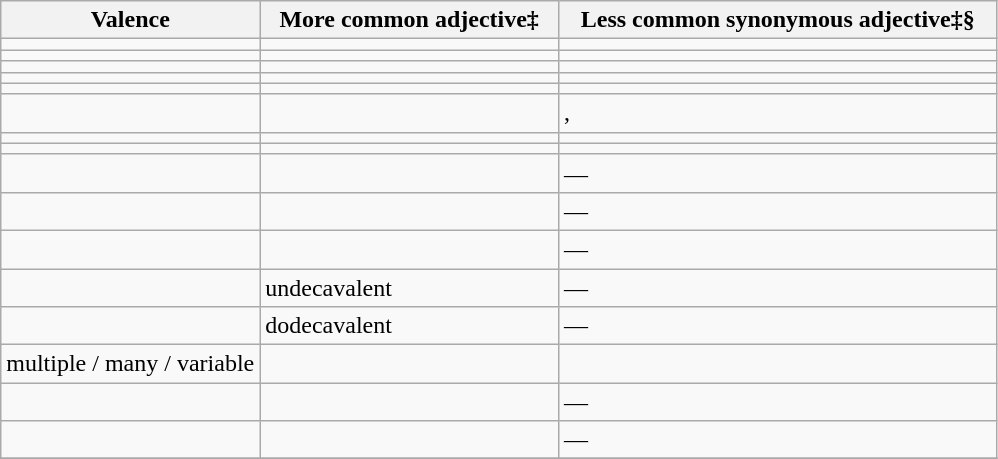<table class="wikitable sortable" border="1">
<tr>
<th scope="col" style="width: 26%;">Valence</th>
<th scope="col" style="width: 30%;">More common adjective‡</th>
<th scope="col" style="width: 44%;">Less common synonymous adjective‡§</th>
</tr>
<tr>
<td></td>
<td><a href='#'></a></td>
<td><a href='#'></a></td>
</tr>
<tr>
<td></td>
<td><a href='#'></a></td>
<td><a href='#'></a></td>
</tr>
<tr>
<td></td>
<td><a href='#'></a></td>
<td><a href='#'></a></td>
</tr>
<tr>
<td></td>
<td><a href='#'></a></td>
<td><a href='#'></a></td>
</tr>
<tr>
<td></td>
<td><a href='#'></a></td>
<td><a href='#'></a></td>
</tr>
<tr>
<td></td>
<td><a href='#'></a></td>
<td><a href='#'></a>, <a href='#'></a></td>
</tr>
<tr>
<td></td>
<td><a href='#'></a></td>
<td><a href='#'></a></td>
</tr>
<tr>
<td></td>
<td><a href='#'></a></td>
<td><a href='#'></a></td>
</tr>
<tr>
<td></td>
<td><a href='#'></a></td>
<td>—</td>
</tr>
<tr>
<td></td>
<td><a href='#'></a></td>
<td>—</td>
</tr>
<tr>
<td></td>
<td><a href='#'></a></td>
<td>—</td>
</tr>
<tr>
<td></td>
<td>undecavalent</td>
<td>—</td>
</tr>
<tr>
<td></td>
<td>dodecavalent</td>
<td>—</td>
</tr>
<tr>
<td>multiple / many / variable</td>
<td><a href='#'></a></td>
<td><a href='#'></a></td>
</tr>
<tr>
<td></td>
<td><a href='#'></a></td>
<td>—</td>
</tr>
<tr>
<td></td>
<td><a href='#'></a></td>
<td>—</td>
</tr>
<tr>
</tr>
</table>
